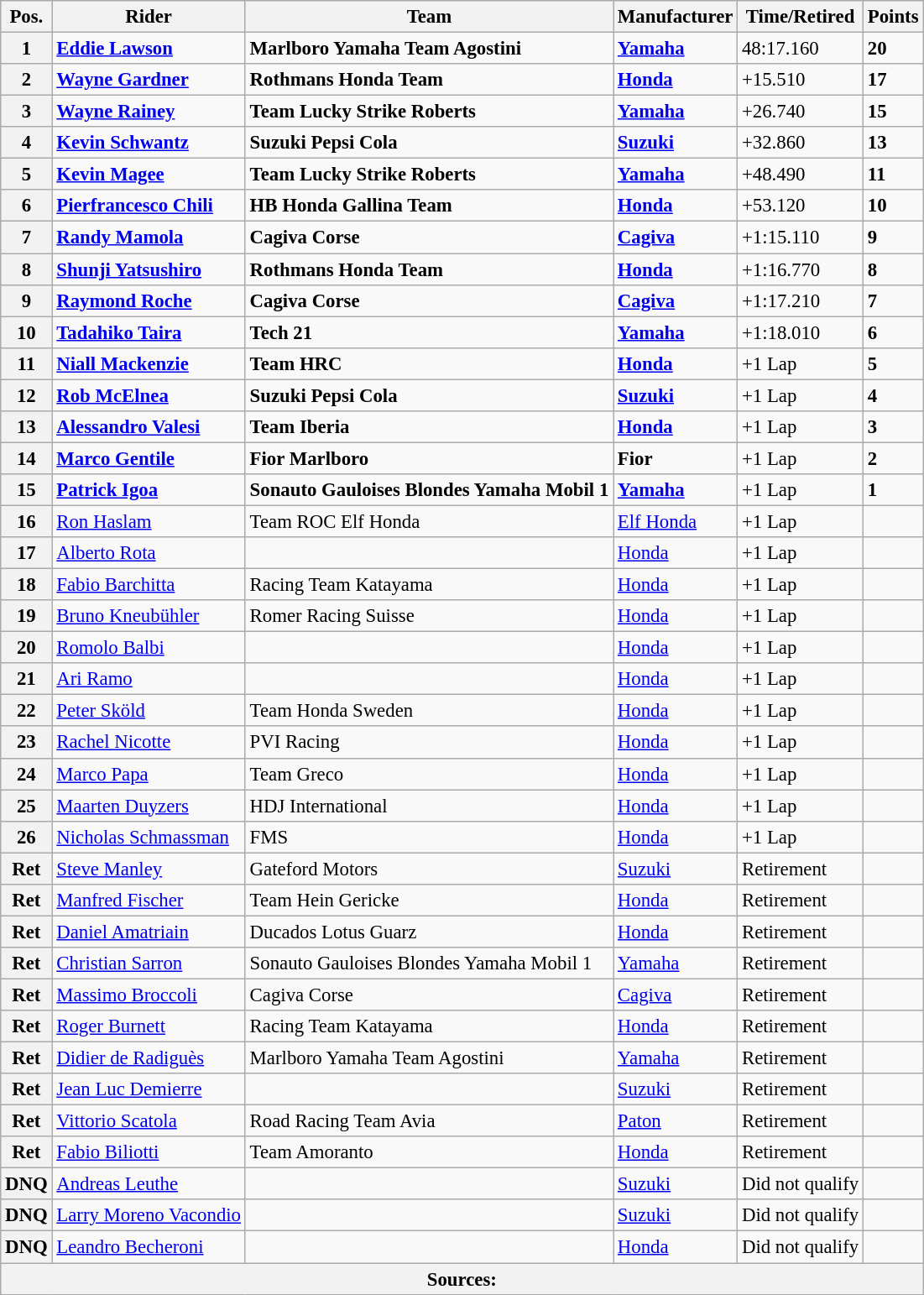<table class="wikitable" style="font-size: 95%;">
<tr>
<th>Pos.</th>
<th>Rider</th>
<th>Team</th>
<th>Manufacturer</th>
<th>Time/Retired</th>
<th>Points</th>
</tr>
<tr>
<th>1</th>
<td> <strong><a href='#'>Eddie Lawson</a></strong></td>
<td><strong>Marlboro Yamaha Team Agostini</strong></td>
<td><strong><a href='#'>Yamaha</a></strong></td>
<td>48:17.160</td>
<td><strong>20</strong></td>
</tr>
<tr>
<th>2</th>
<td> <strong><a href='#'>Wayne Gardner</a></strong></td>
<td><strong>Rothmans Honda Team</strong></td>
<td><strong><a href='#'>Honda</a></strong></td>
<td>+15.510</td>
<td><strong>17</strong></td>
</tr>
<tr>
<th>3</th>
<td> <strong><a href='#'>Wayne Rainey</a></strong></td>
<td><strong>Team Lucky Strike Roberts</strong></td>
<td><strong><a href='#'>Yamaha</a></strong></td>
<td>+26.740</td>
<td><strong>15</strong></td>
</tr>
<tr>
<th>4</th>
<td> <strong><a href='#'>Kevin Schwantz</a></strong></td>
<td><strong>Suzuki Pepsi Cola</strong></td>
<td><strong><a href='#'>Suzuki</a></strong></td>
<td>+32.860</td>
<td><strong>13</strong></td>
</tr>
<tr>
<th>5</th>
<td> <strong><a href='#'>Kevin Magee</a></strong></td>
<td><strong>Team Lucky Strike Roberts</strong></td>
<td><strong><a href='#'>Yamaha</a></strong></td>
<td>+48.490</td>
<td><strong>11</strong></td>
</tr>
<tr>
<th>6</th>
<td> <strong><a href='#'>Pierfrancesco Chili</a></strong></td>
<td><strong>HB Honda Gallina Team</strong></td>
<td><strong><a href='#'>Honda</a></strong></td>
<td>+53.120</td>
<td><strong>10</strong></td>
</tr>
<tr>
<th>7</th>
<td> <strong><a href='#'>Randy Mamola</a></strong></td>
<td><strong>Cagiva Corse</strong></td>
<td><strong><a href='#'>Cagiva</a></strong></td>
<td>+1:15.110</td>
<td><strong>9</strong></td>
</tr>
<tr>
<th>8</th>
<td> <strong><a href='#'>Shunji Yatsushiro</a></strong></td>
<td><strong>Rothmans Honda Team</strong></td>
<td><strong><a href='#'>Honda</a></strong></td>
<td>+1:16.770</td>
<td><strong>8</strong></td>
</tr>
<tr>
<th>9</th>
<td> <strong><a href='#'>Raymond Roche</a></strong></td>
<td><strong>Cagiva Corse</strong></td>
<td><strong><a href='#'>Cagiva</a></strong></td>
<td>+1:17.210</td>
<td><strong>7</strong></td>
</tr>
<tr>
<th>10</th>
<td> <strong><a href='#'>Tadahiko Taira</a></strong></td>
<td><strong>Tech 21</strong></td>
<td><strong><a href='#'>Yamaha</a></strong></td>
<td>+1:18.010</td>
<td><strong>6</strong></td>
</tr>
<tr>
<th>11</th>
<td> <strong><a href='#'>Niall Mackenzie</a></strong></td>
<td><strong>Team HRC</strong></td>
<td><strong><a href='#'>Honda</a></strong></td>
<td>+1 Lap</td>
<td><strong>5</strong></td>
</tr>
<tr>
<th>12</th>
<td> <strong><a href='#'>Rob McElnea</a></strong></td>
<td><strong>Suzuki Pepsi Cola</strong></td>
<td><strong><a href='#'>Suzuki</a></strong></td>
<td>+1 Lap</td>
<td><strong>4</strong></td>
</tr>
<tr>
<th>13</th>
<td> <strong><a href='#'>Alessandro Valesi</a></strong></td>
<td><strong>Team Iberia</strong></td>
<td><strong><a href='#'>Honda</a></strong></td>
<td>+1 Lap</td>
<td><strong>3</strong></td>
</tr>
<tr>
<th>14</th>
<td> <strong><a href='#'>Marco Gentile</a></strong></td>
<td><strong>Fior Marlboro</strong></td>
<td><strong>Fior</strong></td>
<td>+1 Lap</td>
<td><strong>2</strong></td>
</tr>
<tr>
<th>15</th>
<td> <strong><a href='#'>Patrick Igoa</a></strong></td>
<td><strong>Sonauto Gauloises Blondes Yamaha Mobil 1</strong></td>
<td><strong><a href='#'>Yamaha</a></strong></td>
<td>+1 Lap</td>
<td><strong>1</strong></td>
</tr>
<tr>
<th>16</th>
<td> <a href='#'>Ron Haslam</a></td>
<td>Team ROC Elf Honda</td>
<td><a href='#'>Elf Honda</a></td>
<td>+1 Lap</td>
<td></td>
</tr>
<tr>
<th>17</th>
<td> <a href='#'>Alberto Rota</a></td>
<td></td>
<td><a href='#'>Honda</a></td>
<td>+1 Lap</td>
<td></td>
</tr>
<tr>
<th>18</th>
<td> <a href='#'>Fabio Barchitta</a></td>
<td>Racing Team Katayama</td>
<td><a href='#'>Honda</a></td>
<td>+1 Lap</td>
<td></td>
</tr>
<tr>
<th>19</th>
<td> <a href='#'>Bruno Kneubühler</a></td>
<td>Romer Racing Suisse</td>
<td><a href='#'>Honda</a></td>
<td>+1 Lap</td>
<td></td>
</tr>
<tr>
<th>20</th>
<td> <a href='#'>Romolo Balbi</a></td>
<td></td>
<td><a href='#'>Honda</a></td>
<td>+1 Lap</td>
<td></td>
</tr>
<tr>
<th>21</th>
<td> <a href='#'>Ari Ramo</a></td>
<td></td>
<td><a href='#'>Honda</a></td>
<td>+1 Lap</td>
<td></td>
</tr>
<tr>
<th>22</th>
<td> <a href='#'>Peter Sköld</a></td>
<td>Team Honda Sweden</td>
<td><a href='#'>Honda</a></td>
<td>+1 Lap</td>
<td></td>
</tr>
<tr>
<th>23</th>
<td> <a href='#'>Rachel Nicotte</a></td>
<td>PVI Racing</td>
<td><a href='#'>Honda</a></td>
<td>+1 Lap</td>
<td></td>
</tr>
<tr>
<th>24</th>
<td> <a href='#'>Marco Papa</a></td>
<td>Team Greco</td>
<td><a href='#'>Honda</a></td>
<td>+1 Lap</td>
<td></td>
</tr>
<tr>
<th>25</th>
<td> <a href='#'>Maarten Duyzers</a></td>
<td>HDJ International</td>
<td><a href='#'>Honda</a></td>
<td>+1 Lap</td>
<td></td>
</tr>
<tr>
<th>26</th>
<td> <a href='#'>Nicholas Schmassman</a></td>
<td>FMS</td>
<td><a href='#'>Honda</a></td>
<td>+1 Lap</td>
<td></td>
</tr>
<tr>
<th>Ret</th>
<td> <a href='#'>Steve Manley</a></td>
<td>Gateford Motors</td>
<td><a href='#'>Suzuki</a></td>
<td>Retirement</td>
<td></td>
</tr>
<tr>
<th>Ret</th>
<td> <a href='#'>Manfred Fischer</a></td>
<td>Team Hein Gericke</td>
<td><a href='#'>Honda</a></td>
<td>Retirement</td>
<td></td>
</tr>
<tr>
<th>Ret</th>
<td> <a href='#'>Daniel Amatriain</a></td>
<td>Ducados Lotus Guarz</td>
<td><a href='#'>Honda</a></td>
<td>Retirement</td>
<td></td>
</tr>
<tr>
<th>Ret</th>
<td> <a href='#'>Christian Sarron</a></td>
<td>Sonauto Gauloises Blondes Yamaha Mobil 1</td>
<td><a href='#'>Yamaha</a></td>
<td>Retirement</td>
<td></td>
</tr>
<tr>
<th>Ret</th>
<td> <a href='#'>Massimo Broccoli</a></td>
<td>Cagiva Corse</td>
<td><a href='#'>Cagiva</a></td>
<td>Retirement</td>
<td></td>
</tr>
<tr>
<th>Ret</th>
<td> <a href='#'>Roger Burnett</a></td>
<td>Racing Team Katayama</td>
<td><a href='#'>Honda</a></td>
<td>Retirement</td>
<td></td>
</tr>
<tr>
<th>Ret</th>
<td> <a href='#'>Didier de Radiguès</a></td>
<td>Marlboro Yamaha Team Agostini</td>
<td><a href='#'>Yamaha</a></td>
<td>Retirement</td>
<td></td>
</tr>
<tr>
<th>Ret</th>
<td> <a href='#'>Jean Luc Demierre</a></td>
<td></td>
<td><a href='#'>Suzuki</a></td>
<td>Retirement</td>
<td></td>
</tr>
<tr>
<th>Ret</th>
<td> <a href='#'>Vittorio Scatola</a></td>
<td>Road Racing Team Avia</td>
<td><a href='#'>Paton</a></td>
<td>Retirement</td>
<td></td>
</tr>
<tr>
<th>Ret</th>
<td> <a href='#'>Fabio Biliotti</a></td>
<td>Team Amoranto</td>
<td><a href='#'>Honda</a></td>
<td>Retirement</td>
<td></td>
</tr>
<tr>
<th>DNQ</th>
<td> <a href='#'>Andreas Leuthe</a></td>
<td></td>
<td><a href='#'>Suzuki</a></td>
<td>Did not qualify</td>
<td></td>
</tr>
<tr>
<th>DNQ</th>
<td> <a href='#'>Larry Moreno Vacondio</a></td>
<td></td>
<td><a href='#'>Suzuki</a></td>
<td>Did not qualify</td>
<td></td>
</tr>
<tr>
<th>DNQ</th>
<td> <a href='#'>Leandro Becheroni</a></td>
<td></td>
<td><a href='#'>Honda</a></td>
<td>Did not qualify</td>
<td></td>
</tr>
<tr>
<th colspan=8>Sources: </th>
</tr>
</table>
